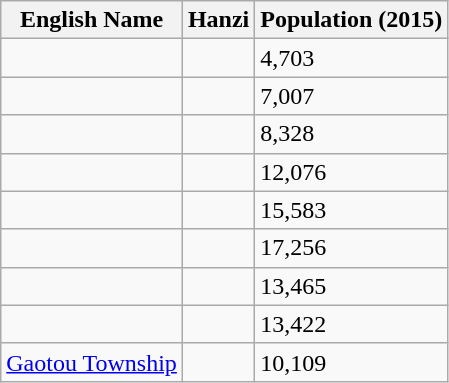<table class="wikitable">
<tr>
<th>English Name</th>
<th>Hanzi</th>
<th>Population (2015)</th>
</tr>
<tr>
<td></td>
<td></td>
<td>4,703</td>
</tr>
<tr>
<td></td>
<td></td>
<td>7,007</td>
</tr>
<tr>
<td></td>
<td></td>
<td>8,328</td>
</tr>
<tr>
<td></td>
<td></td>
<td>12,076</td>
</tr>
<tr>
<td></td>
<td></td>
<td>15,583</td>
</tr>
<tr>
<td></td>
<td></td>
<td>17,256</td>
</tr>
<tr>
<td></td>
<td></td>
<td>13,465</td>
</tr>
<tr>
<td></td>
<td></td>
<td>13,422</td>
</tr>
<tr>
<td><a href='#'>Gaotou Township</a></td>
<td></td>
<td>10,109</td>
</tr>
</table>
